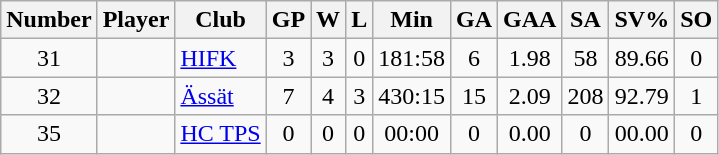<table class="wikitable sortable" style="text-align: center;">
<tr>
<th>Number</th>
<th>Player</th>
<th>Club</th>
<th>GP</th>
<th>W</th>
<th>L</th>
<th>Min</th>
<th>GA</th>
<th>GAA</th>
<th>SA</th>
<th>SV%</th>
<th>SO</th>
</tr>
<tr>
<td>31</td>
<td align=left></td>
<td align=left> <a href='#'>HIFK</a></td>
<td>3</td>
<td>3</td>
<td>0</td>
<td>181:58</td>
<td>6</td>
<td>1.98</td>
<td>58</td>
<td>89.66</td>
<td>0</td>
</tr>
<tr>
<td>32</td>
<td align=left></td>
<td align=left> <a href='#'>Ässät</a></td>
<td>7</td>
<td>4</td>
<td>3</td>
<td>430:15</td>
<td>15</td>
<td>2.09</td>
<td>208</td>
<td>92.79</td>
<td>1</td>
</tr>
<tr>
<td>35</td>
<td align=left></td>
<td align=left> <a href='#'>HC TPS</a></td>
<td>0</td>
<td>0</td>
<td>0</td>
<td>00:00</td>
<td>0</td>
<td>0.00</td>
<td>0</td>
<td>00.00</td>
<td>0</td>
</tr>
</table>
